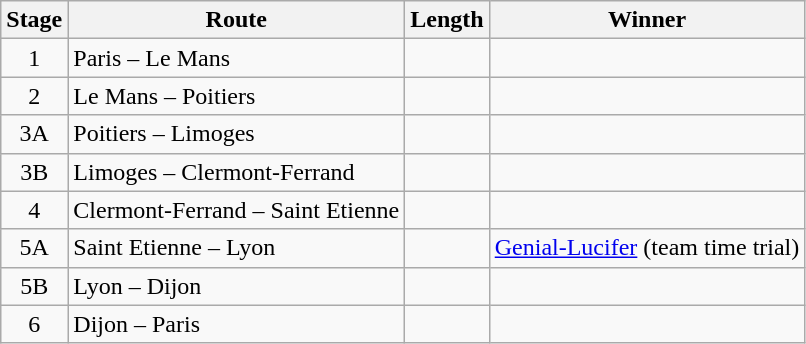<table class="wikitable">
<tr>
<th>Stage</th>
<th>Route</th>
<th>Length</th>
<th>Winner</th>
</tr>
<tr>
<td style="text-align:center;">1</td>
<td>Paris – Le Mans</td>
<td></td>
<td></td>
</tr>
<tr>
<td style="text-align:center;">2</td>
<td>Le Mans – Poitiers</td>
<td></td>
<td></td>
</tr>
<tr>
<td style="text-align:center;">3A</td>
<td>Poitiers – Limoges</td>
<td></td>
<td></td>
</tr>
<tr>
<td style="text-align:center;">3B</td>
<td>Limoges – Clermont-Ferrand</td>
<td></td>
<td></td>
</tr>
<tr>
<td style="text-align:center;">4</td>
<td>Clermont-Ferrand – Saint Etienne</td>
<td></td>
<td></td>
</tr>
<tr>
<td style="text-align:center;">5A</td>
<td>Saint Etienne – Lyon</td>
<td></td>
<td><a href='#'>Genial-Lucifer</a> (team time trial)</td>
</tr>
<tr>
<td style="text-align:center;">5B</td>
<td>Lyon – Dijon</td>
<td></td>
<td></td>
</tr>
<tr>
<td style="text-align:center;">6</td>
<td>Dijon – Paris</td>
<td></td>
<td></td>
</tr>
</table>
